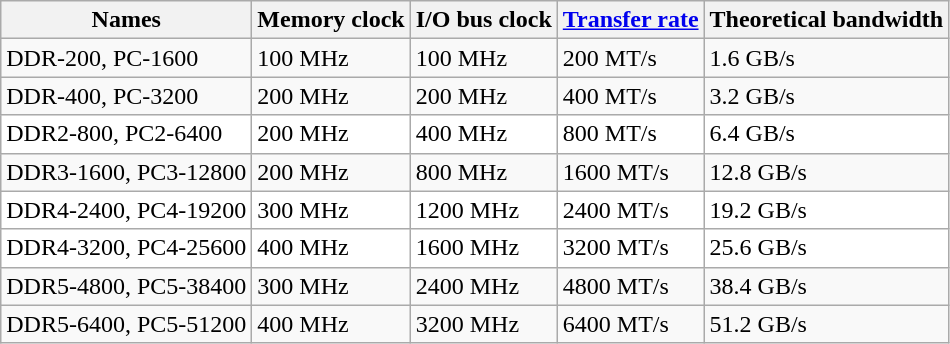<table class="wikitable">
<tr>
<th>Names</th>
<th>Memory clock</th>
<th>I/O bus clock</th>
<th><a href='#'>Transfer rate</a></th>
<th>Theoretical bandwidth</th>
</tr>
<tr>
<td>DDR-200, PC-1600</td>
<td>100 MHz </td>
<td>100 MHz</td>
<td>200 MT/s</td>
<td>1.6 GB/s</td>
</tr>
<tr>
<td>DDR-400, PC-3200</td>
<td>200 MHz </td>
<td>200 MHz</td>
<td>400 MT/s</td>
<td>3.2 GB/s</td>
</tr>
<tr bgcolor=white>
<td>DDR2-800, PC2-6400</td>
<td>200 MHz </td>
<td>400 MHz</td>
<td>800 MT/s</td>
<td>6.4 GB/s</td>
</tr>
<tr>
<td>DDR3-1600, PC3-12800</td>
<td>200 MHz </td>
<td>800 MHz</td>
<td>1600 MT/s</td>
<td>12.8 GB/s</td>
</tr>
<tr bgcolor=white>
<td>DDR4-2400, PC4-19200</td>
<td>300 MHz </td>
<td>1200 MHz</td>
<td>2400 MT/s</td>
<td>19.2 GB/s</td>
</tr>
<tr bgcolor=white>
<td>DDR4-3200, PC4-25600</td>
<td>400 MHz </td>
<td>1600 MHz</td>
<td>3200 MT/s</td>
<td>25.6 GB/s</td>
</tr>
<tr>
<td>DDR5-4800, PC5-38400</td>
<td>300 MHz </td>
<td>2400 MHz</td>
<td>4800 MT/s</td>
<td>38.4 GB/s </td>
</tr>
<tr>
<td>DDR5-6400, PC5-51200</td>
<td>400 MHz</td>
<td>3200 MHz</td>
<td>6400 MT/s</td>
<td>51.2 GB/s</td>
</tr>
</table>
